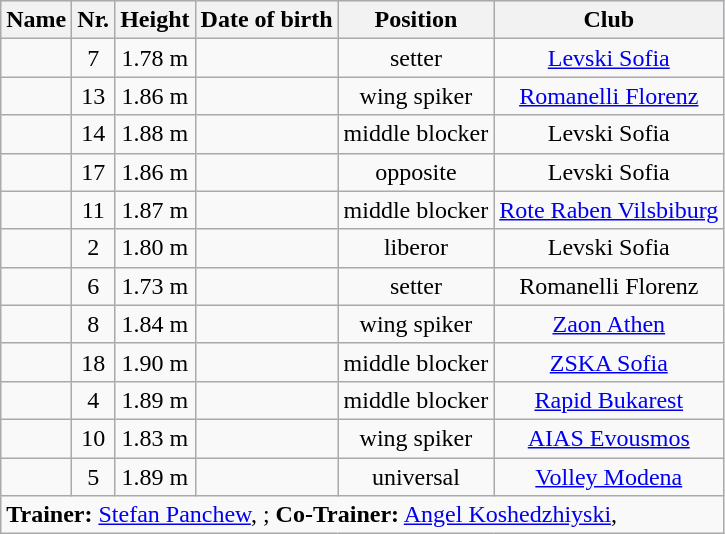<table class="wikitable sortable" style="margin-bottom:0">
<tr style="text-align:center; background:lavender;">
<th>Name</th>
<th>Nr.</th>
<th>Height</th>
<th>Date of birth</th>
<th>Position</th>
<th>Club</th>
</tr>
<tr style="text-align:center;">
<td align="left"></td>
<td>7</td>
<td>1.78 m</td>
<td></td>
<td>setter</td>
<td><a href='#'>Levski Sofia</a></td>
</tr>
<tr style="text-align:center;">
<td align="left"></td>
<td>13</td>
<td>1.86 m</td>
<td></td>
<td>wing spiker</td>
<td><a href='#'>Romanelli Florenz</a></td>
</tr>
<tr style="text-align:center;">
<td align="left"></td>
<td>14</td>
<td>1.88 m</td>
<td></td>
<td>middle blocker</td>
<td>Levski Sofia</td>
</tr>
<tr style="text-align:center;">
<td align="left"></td>
<td>17</td>
<td>1.86 m</td>
<td></td>
<td>opposite</td>
<td>Levski Sofia</td>
</tr>
<tr style="text-align:center;">
<td align="left"></td>
<td>11</td>
<td>1.87 m</td>
<td></td>
<td>middle blocker</td>
<td><a href='#'>Rote Raben Vilsbiburg</a></td>
</tr>
<tr style="text-align:center;">
<td align="left"></td>
<td>2</td>
<td>1.80 m</td>
<td></td>
<td>liberor</td>
<td>Levski Sofia</td>
</tr>
<tr style="text-align:center;">
<td align="left"></td>
<td>6</td>
<td>1.73 m</td>
<td></td>
<td>setter</td>
<td>Romanelli Florenz</td>
</tr>
<tr style="text-align:center;">
<td align="left"></td>
<td>8</td>
<td>1.84 m</td>
<td></td>
<td>wing spiker</td>
<td><a href='#'>Zaon Athen</a></td>
</tr>
<tr style="text-align:center;">
<td align="left"></td>
<td>18</td>
<td>1.90 m</td>
<td></td>
<td>middle blocker</td>
<td><a href='#'>ZSKA Sofia</a></td>
</tr>
<tr style="text-align:center;">
<td align="left"></td>
<td>4</td>
<td>1.89 m</td>
<td></td>
<td>middle blocker</td>
<td><a href='#'>Rapid Bukarest</a></td>
</tr>
<tr style="text-align:center;">
<td align="left"></td>
<td>10</td>
<td>1.83 m</td>
<td></td>
<td>wing spiker</td>
<td><a href='#'>AIAS Evousmos</a></td>
</tr>
<tr style="text-align:center;">
<td align="left"></td>
<td>5</td>
<td>1.89 m</td>
<td></td>
<td>universal</td>
<td><a href='#'>Volley Modena</a></td>
</tr>
<tr class="sortbottom">
<td colspan="6"><strong>Trainer:</strong> <a href='#'>Stefan Panchew</a>, ; <strong>Co-Trainer:</strong> <a href='#'>Angel Koshedzhiyski</a>, </td>
</tr>
</table>
